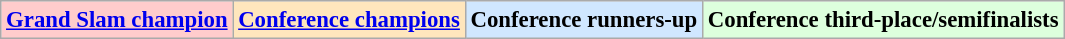<table class="wikitable" style="font-size:95%">
<tr>
<td align="center" bgcolor="#FFCCCC"><strong><a href='#'>Grand Slam champion</a></strong></td>
<td align="center" bgcolor="FFE6BD"><strong><a href='#'>Conference champions</a></strong></td>
<td align="center" bgcolor="D0E7FF"><strong>Conference runners-up</strong></td>
<td align="center" bgcolor="#DDFFDD"><strong>Conference third-place/semifinalists</strong></td>
</tr>
</table>
